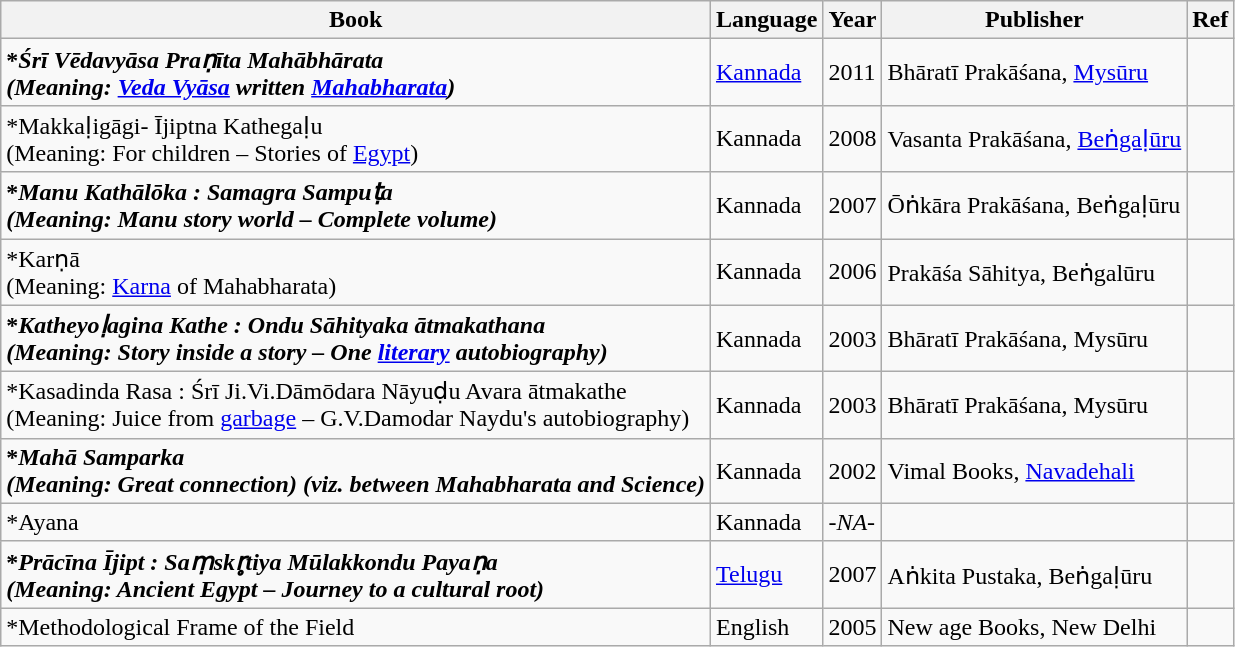<table class="wikitable sortable plainrowheaders">
<tr>
<th scope="col">Book</th>
<th scope="col">Language</th>
<th scope="col">Year</th>
<th scope="col">Publisher</th>
<th scope="col">Ref</th>
</tr>
<tr>
<td><strong>*<strong><em>Śrī Vēdavyāsa Praṇīta Mahābhārata<em><br><span>(Meaning: <a href='#'>Veda Vyāsa</a> written <a href='#'>Mahabharata</a>)</span></td>
<td><a href='#'>Kannada</a></td>
<td>2011</td>
<td>Bhāratī Prakāśana, <a href='#'>Mysūru</a></td>
<td></td>
</tr>
<tr>
<td></strong>*</em></strong>Makkaḷigāgi- Ījiptna Kathegaḷu</em><br><span>(Meaning: For children – Stories of <a href='#'>Egypt</a>)</span></td>
<td>Kannada</td>
<td>2008</td>
<td>Vasanta Prakāśana, <a href='#'>Beṅgaḷūru</a></td>
<td></td>
</tr>
<tr>
<td><strong>*<strong><em>Manu Kathālōka : Samagra Sampuṭa<em><br><span>(Meaning: Manu story world – Complete volume)</span></td>
<td>Kannada</td>
<td>2007</td>
<td>Ōṅkāra Prakāśana, Beṅgaḷūru</td>
<td></td>
</tr>
<tr>
<td></strong>*</em></strong>Karṇā</em><br><span>(Meaning: <a href='#'>Karna</a> of Mahabharata)</span></td>
<td>Kannada</td>
<td>2006</td>
<td>Prakāśa Sāhitya, Beṅgalūru</td>
<td></td>
</tr>
<tr>
<td><strong>*<strong><em>Katheyoḷagina Kathe : Ondu Sāhityaka ātmakathana<em><br><span>(Meaning: Story inside a story – One <a href='#'>literary</a> autobiography)</span></td>
<td>Kannada</td>
<td>2003</td>
<td>Bhāratī Prakāśana, Mysūru</td>
<td></td>
</tr>
<tr>
<td></strong>*</em></strong>Kasadinda Rasa : Śrī Ji.Vi.Dāmōdara Nāyuḍu Avara ātmakathe</em><br><span>(Meaning: Juice from <a href='#'>garbage</a> – G.V.Damodar Naydu's autobiography)</span></td>
<td>Kannada</td>
<td>2003</td>
<td>Bhāratī Prakāśana, Mysūru</td>
<td></td>
</tr>
<tr>
<td><strong>*<strong><em>Mahā Samparka<em><br><span>(Meaning: Great connection) (viz. between Mahabharata and Science)</span></td>
<td>Kannada</td>
<td>2002</td>
<td>Vimal Books, <a href='#'>Navadehali</a></td>
<td></td>
</tr>
<tr>
<td></strong>*</em></strong>Ayana</em><br></td>
<td>Kannada</td>
<td><em>-NA-</em></td>
<td></td>
<td></td>
</tr>
<tr>
<td><strong>*<strong><em>Prācīna Ījipt : Saṃskr̥tiya Mūlakkondu Payaṇa<em><br><span>(Meaning: Ancient Egypt – Journey to a cultural root)</span></td>
<td><a href='#'>Telugu</a></td>
<td>2007</td>
<td>Aṅkita Pustaka, Beṅgaḷūru</td>
<td></td>
</tr>
<tr>
<td></strong>*</em></strong>Methodological Frame of the Field</em></td>
<td>English</td>
<td>2005</td>
<td>New age Books, New Delhi</td>
<td></td>
</tr>
</table>
